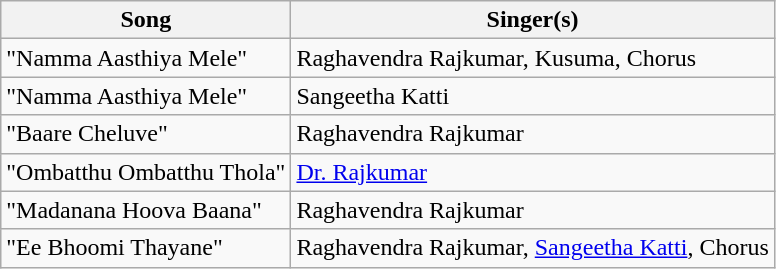<table class="wikitable sortable">
<tr>
<th>Song</th>
<th>Singer(s)</th>
</tr>
<tr>
<td>"Namma Aasthiya Mele"</td>
<td>Raghavendra Rajkumar, Kusuma, Chorus</td>
</tr>
<tr>
<td>"Namma Aasthiya Mele"</td>
<td>Sangeetha Katti</td>
</tr>
<tr>
<td>"Baare Cheluve"</td>
<td>Raghavendra Rajkumar</td>
</tr>
<tr>
<td>"Ombatthu Ombatthu Thola"</td>
<td><a href='#'>Dr. Rajkumar</a></td>
</tr>
<tr>
<td>"Madanana Hoova Baana"</td>
<td>Raghavendra Rajkumar</td>
</tr>
<tr>
<td>"Ee Bhoomi Thayane"</td>
<td>Raghavendra Rajkumar, <a href='#'>Sangeetha Katti</a>, Chorus</td>
</tr>
</table>
